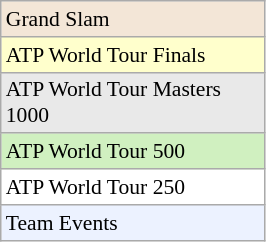<table class=wikitable style=font-size:90%;width:14%>
<tr bgcolor=#F3E6D7>
<td>Grand Slam</td>
</tr>
<tr bgcolor=#ffffcc>
<td>ATP World Tour Finals</td>
</tr>
<tr bgcolor=#E9E9E9>
<td>ATP World Tour Masters 1000</td>
</tr>
<tr bgcolor=#d0f0c0>
<td>ATP World Tour 500</td>
</tr>
<tr bgcolor=#ffffff>
<td>ATP World Tour 250</td>
</tr>
<tr bgcolor=#ECF2FF>
<td>Team Events</td>
</tr>
</table>
